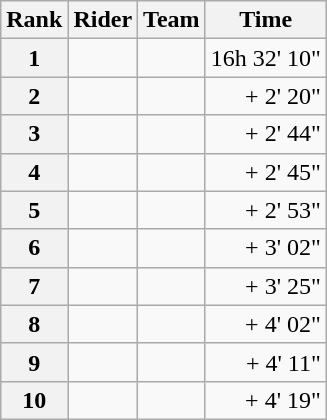<table class="wikitable" margin-bottom:0;">
<tr>
<th scope="col">Rank</th>
<th scope="col">Rider</th>
<th scope="col">Team</th>
<th scope="col">Time</th>
</tr>
<tr>
<th scope="row">1</th>
<td>  </td>
<td></td>
<td align="right">16h 32' 10"</td>
</tr>
<tr>
<th scope="row">2</th>
<td></td>
<td></td>
<td align="right">+ 2' 20"</td>
</tr>
<tr>
<th scope="row">3</th>
<td></td>
<td></td>
<td align="right">+ 2' 44"</td>
</tr>
<tr>
<th scope="row">4</th>
<td></td>
<td></td>
<td align="right">+ 2' 45"</td>
</tr>
<tr>
<th scope="row">5</th>
<td> </td>
<td></td>
<td align="right">+ 2' 53"</td>
</tr>
<tr>
<th scope="row">6</th>
<td></td>
<td></td>
<td align="right">+ 3' 02"</td>
</tr>
<tr>
<th scope="row">7</th>
<td></td>
<td></td>
<td align="right">+ 3' 25"</td>
</tr>
<tr>
<th scope="row">8</th>
<td></td>
<td></td>
<td align="right">+ 4' 02"</td>
</tr>
<tr>
<th scope="row">9</th>
<td></td>
<td></td>
<td align="right">+ 4' 11"</td>
</tr>
<tr>
<th scope="row">10</th>
<td></td>
<td></td>
<td align="right">+ 4' 19"</td>
</tr>
</table>
